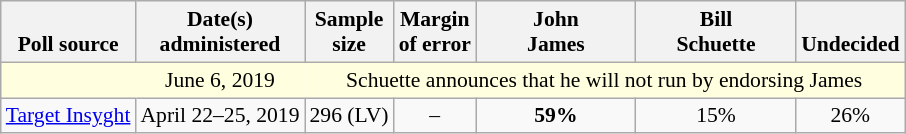<table class="wikitable" style="font-size:90%;text-align:center;">
<tr valign=bottom>
<th>Poll source</th>
<th>Date(s)<br>administered</th>
<th>Sample<br>size</th>
<th>Margin<br>of error</th>
<th style="width:100px;">John<br>James</th>
<th style="width:100px;">Bill<br>Schuette</th>
<th>Undecided</th>
</tr>
<tr style="background:lightyellow;">
<td style="border-right-style:hidden;"></td>
<td style="border-right-style:hidden;">June 6, 2019</td>
<td colspan="5">Schuette announces that he will not run by endorsing James</td>
</tr>
<tr>
<td style="text-align:left;"><a href='#'>Target Insyght</a></td>
<td>April 22–25, 2019</td>
<td>296 (LV)</td>
<td>–</td>
<td><strong>59%</strong></td>
<td>15%</td>
<td>26%</td>
</tr>
</table>
